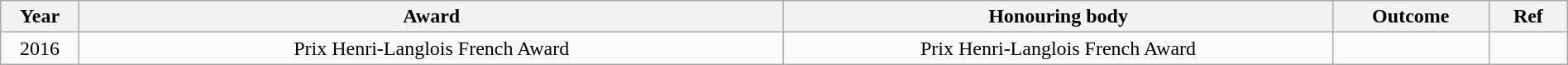<table class="wikitable" style="width:100%;">
<tr>
<th width=5%>Year</th>
<th style="width:45%;">Award</th>
<th style="width:35%;">Honouring body</th>
<th style="width:10%;">Outcome</th>
<th style="width:5%;">Ref</th>
</tr>
<tr>
<td style="text-align:center;">2016</td>
<td style="text-align:center;">Prix Henri-Langlois French Award</td>
<td style="text-align:center;">Prix Henri-Langlois French Award</td>
<td></td>
<td></td>
</tr>
</table>
